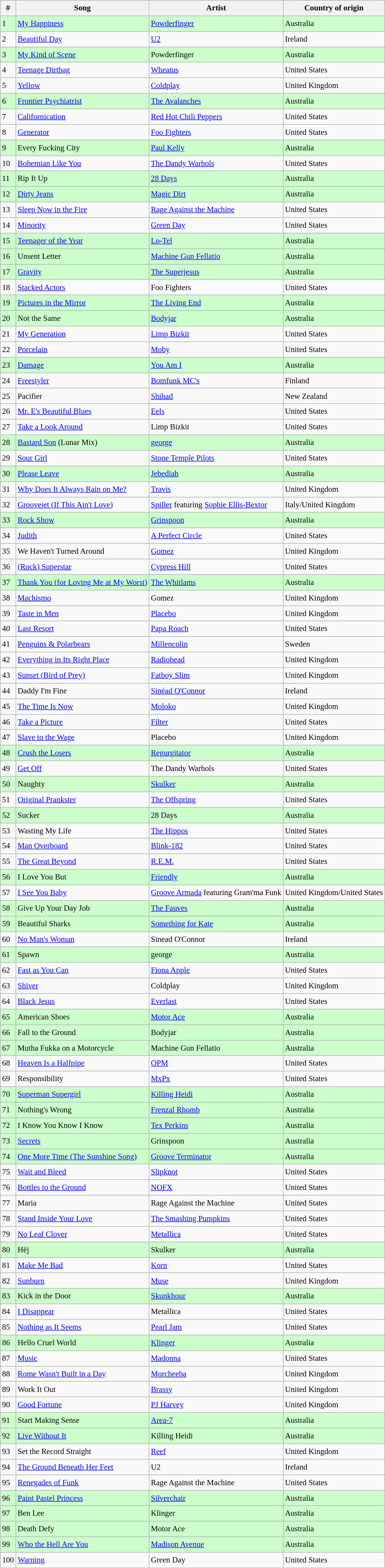<table class="wikitable sortable" style="font-size:0.95em;line-height:1.5em;">
<tr>
<th>#</th>
<th>Song</th>
<th>Artist</th>
<th>Country of origin</th>
</tr>
<tr style="background:#ccffcc">
<td>1</td>
<td><a href='#'>My Happiness</a></td>
<td><a href='#'>Powderfinger</a></td>
<td>Australia</td>
</tr>
<tr>
<td>2</td>
<td><a href='#'>Beautiful Day</a></td>
<td><a href='#'>U2</a></td>
<td>Ireland</td>
</tr>
<tr style="background:#ccffcc">
<td>3</td>
<td><a href='#'>My Kind of Scene</a></td>
<td>Powderfinger</td>
<td>Australia</td>
</tr>
<tr>
<td>4</td>
<td><a href='#'>Teenage Dirtbag</a></td>
<td><a href='#'>Wheatus</a></td>
<td>United States</td>
</tr>
<tr>
<td>5</td>
<td><a href='#'>Yellow</a></td>
<td><a href='#'>Coldplay</a></td>
<td>United Kingdom</td>
</tr>
<tr style="background:#ccffcc">
<td>6</td>
<td><a href='#'>Frontier Psychiatrist</a></td>
<td><a href='#'>The Avalanches</a></td>
<td>Australia</td>
</tr>
<tr>
<td>7</td>
<td><a href='#'>Californication</a></td>
<td><a href='#'>Red Hot Chili Peppers</a></td>
<td>United States</td>
</tr>
<tr>
<td>8</td>
<td><a href='#'>Generator</a></td>
<td><a href='#'>Foo Fighters</a></td>
<td>United States</td>
</tr>
<tr style="background:#ccffcc">
<td>9</td>
<td>Every Fucking City</td>
<td><a href='#'>Paul Kelly</a></td>
<td>Australia</td>
</tr>
<tr>
<td>10</td>
<td><a href='#'>Bohemian Like You</a></td>
<td><a href='#'>The Dandy Warhols</a></td>
<td>United States</td>
</tr>
<tr style="background:#ccffcc">
<td>11</td>
<td>Rip It Up</td>
<td><a href='#'>28 Days</a></td>
<td>Australia</td>
</tr>
<tr style="background:#ccffcc">
<td>12</td>
<td><a href='#'>Dirty Jeans</a></td>
<td><a href='#'>Magic Dirt</a></td>
<td>Australia</td>
</tr>
<tr>
<td>13</td>
<td><a href='#'>Sleep Now in the Fire</a></td>
<td><a href='#'>Rage Against the Machine</a></td>
<td>United States</td>
</tr>
<tr>
<td>14</td>
<td><a href='#'>Minority</a></td>
<td><a href='#'>Green Day</a></td>
<td>United States</td>
</tr>
<tr style="background:#ccffcc">
<td>15</td>
<td><a href='#'>Teenager of the Year</a></td>
<td><a href='#'>Lo-Tel</a></td>
<td>Australia</td>
</tr>
<tr style="background:#ccffcc">
<td>16</td>
<td>Unsent Letter</td>
<td><a href='#'>Machine Gun Fellatio</a></td>
<td>Australia</td>
</tr>
<tr style="background:#ccffcc">
<td>17</td>
<td><a href='#'>Gravity</a></td>
<td><a href='#'>The Superjesus</a></td>
<td>Australia</td>
</tr>
<tr>
<td>18</td>
<td><a href='#'>Stacked Actors</a></td>
<td>Foo Fighters</td>
<td>United States</td>
</tr>
<tr style="background:#ccffcc">
<td>19</td>
<td><a href='#'>Pictures in the Mirror</a></td>
<td><a href='#'>The Living End</a></td>
<td>Australia</td>
</tr>
<tr style="background:#ccffcc">
<td>20</td>
<td>Not the Same</td>
<td><a href='#'>Bodyjar</a></td>
<td>Australia</td>
</tr>
<tr>
<td>21</td>
<td><a href='#'>My Generation</a></td>
<td><a href='#'>Limp Bizkit</a></td>
<td>United States</td>
</tr>
<tr>
<td>22</td>
<td><a href='#'>Porcelain</a></td>
<td><a href='#'>Moby</a></td>
<td>United States</td>
</tr>
<tr style="background:#ccffcc">
<td>23</td>
<td><a href='#'>Damage</a></td>
<td><a href='#'>You Am I</a></td>
<td>Australia</td>
</tr>
<tr>
<td>24</td>
<td><a href='#'>Freestyler</a></td>
<td><a href='#'>Bomfunk MC's</a></td>
<td>Finland</td>
</tr>
<tr>
<td>25</td>
<td>Pacifier</td>
<td><a href='#'>Shihad</a></td>
<td>New Zealand</td>
</tr>
<tr>
<td>26</td>
<td><a href='#'>Mr. E's Beautiful Blues</a></td>
<td><a href='#'>Eels</a></td>
<td>United States</td>
</tr>
<tr>
<td>27</td>
<td><a href='#'>Take a Look Around</a></td>
<td>Limp Bizkit</td>
<td>United States</td>
</tr>
<tr style="background:#ccffcc">
<td>28</td>
<td><a href='#'>Bastard Son</a> (Lunar Mix)</td>
<td><a href='#'>george</a></td>
<td>Australia</td>
</tr>
<tr>
<td>29</td>
<td><a href='#'>Sour Girl</a></td>
<td><a href='#'>Stone Temple Pilots</a></td>
<td>United States</td>
</tr>
<tr style="background:#ccffcc">
<td>30</td>
<td><a href='#'>Please Leave</a></td>
<td><a href='#'>Jebediah</a></td>
<td>Australia</td>
</tr>
<tr>
<td>31</td>
<td><a href='#'>Why Does It Always Rain on Me?</a></td>
<td><a href='#'>Travis</a></td>
<td>United Kingdom</td>
</tr>
<tr>
<td>32</td>
<td><a href='#'>Groovejet (If This Ain't Love)</a></td>
<td><a href='#'>Spiller</a> featuring <a href='#'>Sophie Ellis-Bextor</a></td>
<td>Italy/United Kingdom</td>
</tr>
<tr style="background:#ccffcc">
<td>33</td>
<td><a href='#'>Rock Show</a></td>
<td><a href='#'>Grinspoon</a></td>
<td>Australia</td>
</tr>
<tr>
<td>34</td>
<td><a href='#'>Judith</a></td>
<td><a href='#'>A Perfect Circle</a></td>
<td>United States</td>
</tr>
<tr>
<td>35</td>
<td>We Haven't Turned Around</td>
<td><a href='#'>Gomez</a></td>
<td>United Kingdom</td>
</tr>
<tr>
<td>36</td>
<td><a href='#'>(Rock) Superstar</a></td>
<td><a href='#'>Cypress Hill</a></td>
<td>United States</td>
</tr>
<tr style="background:#ccffcc">
<td>37</td>
<td><a href='#'>Thank You (for Loving Me at My Worst)</a></td>
<td><a href='#'>The Whitlams</a></td>
<td>Australia</td>
</tr>
<tr>
<td>38</td>
<td><a href='#'>Machismo</a></td>
<td>Gomez</td>
<td>United Kingdom</td>
</tr>
<tr>
<td>39</td>
<td><a href='#'>Taste in Men</a></td>
<td><a href='#'>Placebo</a></td>
<td>United Kingdom</td>
</tr>
<tr>
<td>40</td>
<td><a href='#'>Last Resort</a></td>
<td><a href='#'>Papa Roach</a></td>
<td>United States</td>
</tr>
<tr>
<td>41</td>
<td><a href='#'>Penguins & Polarbears</a></td>
<td><a href='#'>Millencolin</a></td>
<td>Sweden</td>
</tr>
<tr>
<td>42</td>
<td><a href='#'>Everything in Its Right Place</a></td>
<td><a href='#'>Radiohead</a></td>
<td>United Kingdom</td>
</tr>
<tr>
<td>43</td>
<td><a href='#'>Sunset (Bird of Prey)</a></td>
<td><a href='#'>Fatboy Slim</a></td>
<td>United Kingdom</td>
</tr>
<tr>
<td>44</td>
<td>Daddy I'm Fine</td>
<td><a href='#'>Sinéad O'Connor</a></td>
<td>Ireland</td>
</tr>
<tr>
<td>45</td>
<td><a href='#'>The Time Is Now</a></td>
<td><a href='#'>Moloko</a></td>
<td>United Kingdom</td>
</tr>
<tr>
<td>46</td>
<td><a href='#'>Take a Picture</a></td>
<td><a href='#'>Filter</a></td>
<td>United States</td>
</tr>
<tr>
<td>47</td>
<td><a href='#'>Slave to the Wage</a></td>
<td>Placebo</td>
<td>United Kingdom</td>
</tr>
<tr style="background:#ccffcc">
<td>48</td>
<td><a href='#'>Crush the Losers</a></td>
<td><a href='#'>Regurgitator</a></td>
<td>Australia</td>
</tr>
<tr>
<td>49</td>
<td><a href='#'>Get Off</a></td>
<td>The Dandy Warhols</td>
<td>United States</td>
</tr>
<tr style="background:#ccffcc">
<td>50</td>
<td>Naughty</td>
<td><a href='#'>Skulker</a></td>
<td>Australia</td>
</tr>
<tr>
<td>51</td>
<td><a href='#'>Original Prankster</a></td>
<td><a href='#'>The Offspring</a></td>
<td>United States</td>
</tr>
<tr style="background:#ccffcc">
<td>52</td>
<td>Sucker</td>
<td>28 Days</td>
<td>Australia</td>
</tr>
<tr>
<td>53</td>
<td>Wasting My Life</td>
<td><a href='#'>The Hippos</a></td>
<td>United States</td>
</tr>
<tr>
<td>54</td>
<td><a href='#'>Man Overboard</a></td>
<td><a href='#'>Blink-182</a></td>
<td>United States</td>
</tr>
<tr>
<td>55</td>
<td><a href='#'>The Great Beyond</a></td>
<td><a href='#'>R.E.M.</a></td>
<td>United States</td>
</tr>
<tr style="background:#ccffcc">
<td>56</td>
<td>I Love You But</td>
<td><a href='#'>Friendly</a></td>
<td>Australia</td>
</tr>
<tr>
<td>57</td>
<td><a href='#'>I See You Baby</a></td>
<td><a href='#'>Groove Armada</a> featuring Gram'ma Funk</td>
<td>United Kingdom/United States</td>
</tr>
<tr style="background:#ccffcc">
<td>58</td>
<td>Give Up Your Day Job</td>
<td><a href='#'>The Fauves</a></td>
<td>Australia</td>
</tr>
<tr style="background:#ccffcc">
<td>59</td>
<td>Beautiful Sharks</td>
<td><a href='#'>Something for Kate</a></td>
<td>Australia</td>
</tr>
<tr>
<td>60</td>
<td><a href='#'>No Man's Woman</a></td>
<td>Sinead O'Connor</td>
<td>Ireland</td>
</tr>
<tr style="background:#ccffcc">
<td>61</td>
<td>Spawn</td>
<td>george</td>
<td>Australia</td>
</tr>
<tr>
<td>62</td>
<td><a href='#'>Fast as You Can</a></td>
<td><a href='#'>Fiona Apple</a></td>
<td>United States</td>
</tr>
<tr>
<td>63</td>
<td><a href='#'>Shiver</a></td>
<td>Coldplay</td>
<td>United Kingdom</td>
</tr>
<tr>
<td>64</td>
<td><a href='#'>Black Jesus</a></td>
<td><a href='#'>Everlast</a></td>
<td>United States</td>
</tr>
<tr style="background:#ccffcc">
<td>65</td>
<td>American Shoes</td>
<td><a href='#'>Motor Ace</a></td>
<td>Australia</td>
</tr>
<tr style="background:#ccffcc">
<td>66</td>
<td>Fall to the Ground</td>
<td>Bodyjar</td>
<td>Australia</td>
</tr>
<tr style="background:#ccffcc">
<td>67</td>
<td>Mutha Fukka on a Motorcycle</td>
<td>Machine Gun Fellatio</td>
<td>Australia</td>
</tr>
<tr>
<td>68</td>
<td><a href='#'>Heaven Is a Halfpipe</a></td>
<td><a href='#'>OPM</a></td>
<td>United States</td>
</tr>
<tr>
<td>69</td>
<td>Responsibility</td>
<td><a href='#'>MxPx</a></td>
<td>United States</td>
</tr>
<tr style="background:#ccffcc">
<td>70</td>
<td><a href='#'>Superman Supergirl</a></td>
<td><a href='#'>Killing Heidi</a></td>
<td>Australia</td>
</tr>
<tr style="background:#ccffcc">
<td>71</td>
<td>Nothing's Wrong</td>
<td><a href='#'>Frenzal Rhomb</a></td>
<td>Australia</td>
</tr>
<tr style="background:#ccffcc">
<td>72</td>
<td>I Know You Know I Know</td>
<td><a href='#'>Tex Perkins</a></td>
<td>Australia</td>
</tr>
<tr style="background:#ccffcc">
<td>73</td>
<td><a href='#'>Secrets</a></td>
<td>Grinspoon</td>
<td>Australia</td>
</tr>
<tr style="background:#ccffcc">
<td>74</td>
<td><a href='#'>One More Time (The Sunshine Song)</a></td>
<td><a href='#'>Groove Terminator</a></td>
<td>Australia</td>
</tr>
<tr>
<td>75</td>
<td><a href='#'>Wait and Bleed</a></td>
<td><a href='#'>Slipknot</a></td>
<td>United States</td>
</tr>
<tr>
<td>76</td>
<td><a href='#'>Bottles to the Ground</a></td>
<td><a href='#'>NOFX</a></td>
<td>United States</td>
</tr>
<tr>
<td>77</td>
<td>Maria</td>
<td>Rage Against the Machine</td>
<td>United States</td>
</tr>
<tr>
<td>78</td>
<td><a href='#'>Stand Inside Your Love</a></td>
<td><a href='#'>The Smashing Pumpkins</a></td>
<td>United States</td>
</tr>
<tr>
<td>79</td>
<td><a href='#'>No Leaf Clover</a></td>
<td><a href='#'>Metallica</a></td>
<td>United States</td>
</tr>
<tr style="background:#ccffcc">
<td>80</td>
<td>Hëj</td>
<td>Skulker</td>
<td>Australia</td>
</tr>
<tr>
<td>81</td>
<td><a href='#'>Make Me Bad</a></td>
<td><a href='#'>Korn</a></td>
<td>United States</td>
</tr>
<tr>
<td>82</td>
<td><a href='#'>Sunburn</a></td>
<td><a href='#'>Muse</a></td>
<td>United Kingdom</td>
</tr>
<tr style="background:#ccffcc">
<td>83</td>
<td>Kick in the Door</td>
<td><a href='#'>Skunkhour</a></td>
<td>Australia</td>
</tr>
<tr>
<td>84</td>
<td><a href='#'>I Disappear</a></td>
<td>Metallica</td>
<td>United States</td>
</tr>
<tr>
<td>85</td>
<td><a href='#'>Nothing as It Seems</a></td>
<td><a href='#'>Pearl Jam</a></td>
<td>United States</td>
</tr>
<tr style="background:#ccffcc">
<td>86</td>
<td>Hello Cruel World</td>
<td><a href='#'>Klinger</a></td>
<td>Australia</td>
</tr>
<tr>
<td>87</td>
<td><a href='#'>Music</a></td>
<td><a href='#'>Madonna</a></td>
<td>United States</td>
</tr>
<tr>
<td>88</td>
<td><a href='#'>Rome Wasn't Built in a Day</a></td>
<td><a href='#'>Morcheeba</a></td>
<td>United Kingdom</td>
</tr>
<tr>
<td>89</td>
<td>Work It Out</td>
<td><a href='#'>Brassy</a></td>
<td>United Kingdom</td>
</tr>
<tr>
<td>90</td>
<td><a href='#'>Good Fortune</a></td>
<td><a href='#'>PJ Harvey</a></td>
<td>United Kingdom</td>
</tr>
<tr style="background:#ccffcc">
<td>91</td>
<td>Start Making Sense</td>
<td><a href='#'>Area-7</a></td>
<td>Australia</td>
</tr>
<tr style="background:#ccffcc">
<td>92</td>
<td><a href='#'>Live Without It</a></td>
<td>Killing Heidi</td>
<td>Australia</td>
</tr>
<tr>
<td>93</td>
<td>Set the Record Straight</td>
<td><a href='#'>Reef</a></td>
<td>United Kingdom</td>
</tr>
<tr>
<td>94</td>
<td><a href='#'>The Ground Beneath Her Feet</a></td>
<td>U2</td>
<td>Ireland</td>
</tr>
<tr>
<td>95</td>
<td><a href='#'>Renegades of Funk</a></td>
<td>Rage Against the Machine</td>
<td>United States</td>
</tr>
<tr style="background:#ccffcc">
<td>96</td>
<td><a href='#'>Paint Pastel Princess</a></td>
<td><a href='#'>Silverchair</a></td>
<td>Australia</td>
</tr>
<tr style="background:#ccffcc">
<td>97</td>
<td>Ben Lee</td>
<td>Klinger</td>
<td>Australia</td>
</tr>
<tr style="background:#ccffcc">
<td>98</td>
<td>Death Defy</td>
<td>Motor Ace</td>
<td>Australia</td>
</tr>
<tr style="background:#ccffcc">
<td>99</td>
<td><a href='#'>Who the Hell Are You</a></td>
<td><a href='#'>Madison Avenue</a></td>
<td>Australia</td>
</tr>
<tr>
<td>100</td>
<td><a href='#'>Warning</a></td>
<td>Green Day</td>
<td>United States</td>
</tr>
</table>
